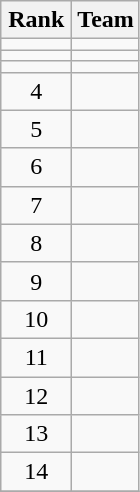<table class="wikitable" style="text-align: center;">
<tr>
<th width=40>Rank</th>
<th>Team</th>
</tr>
<tr>
<td></td>
<td style="text-align:left;"></td>
</tr>
<tr>
<td></td>
<td style="text-align:left;"></td>
</tr>
<tr>
<td></td>
<td style="text-align:left;"></td>
</tr>
<tr>
<td>4</td>
<td style="text-align:left;"></td>
</tr>
<tr>
<td>5</td>
<td style="text-align:left;"></td>
</tr>
<tr>
<td>6</td>
<td style="text-align:left;"></td>
</tr>
<tr>
<td>7</td>
<td style="text-align:left;"></td>
</tr>
<tr>
<td>8</td>
<td style="text-align:left;"></td>
</tr>
<tr>
<td>9</td>
<td style="text-align:left;"></td>
</tr>
<tr>
<td>10</td>
<td style="text-align:left;"></td>
</tr>
<tr>
<td>11</td>
<td style="text-align:left;"></td>
</tr>
<tr>
<td>12</td>
<td style="text-align:left;"></td>
</tr>
<tr>
<td>13</td>
<td style="text-align:left;"></td>
</tr>
<tr>
<td>14</td>
<td style="text-align:left;"></td>
</tr>
<tr>
</tr>
</table>
